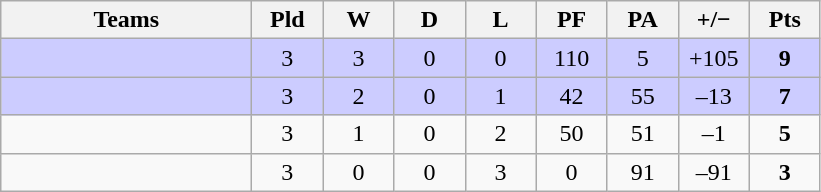<table class="wikitable" style="text-align: center;">
<tr>
<th width="160">Teams</th>
<th width="40">Pld</th>
<th width="40">W</th>
<th width="40">D</th>
<th width="40">L</th>
<th width="40">PF</th>
<th width="40">PA</th>
<th width="40">+/−</th>
<th width="40">Pts</th>
</tr>
<tr bgcolor=ccccff>
<td align=left></td>
<td>3</td>
<td>3</td>
<td>0</td>
<td>0</td>
<td>110</td>
<td>5</td>
<td>+105</td>
<td><strong>9</strong></td>
</tr>
<tr bgcolor=ccccff>
<td align=left></td>
<td>3</td>
<td>2</td>
<td>0</td>
<td>1</td>
<td>42</td>
<td>55</td>
<td>–13</td>
<td><strong>7</strong></td>
</tr>
<tr>
<td align=left></td>
<td>3</td>
<td>1</td>
<td>0</td>
<td>2</td>
<td>50</td>
<td>51</td>
<td>–1</td>
<td><strong>5</strong></td>
</tr>
<tr>
<td align=left></td>
<td>3</td>
<td>0</td>
<td>0</td>
<td>3</td>
<td>0</td>
<td>91</td>
<td>–91</td>
<td><strong>3</strong></td>
</tr>
</table>
